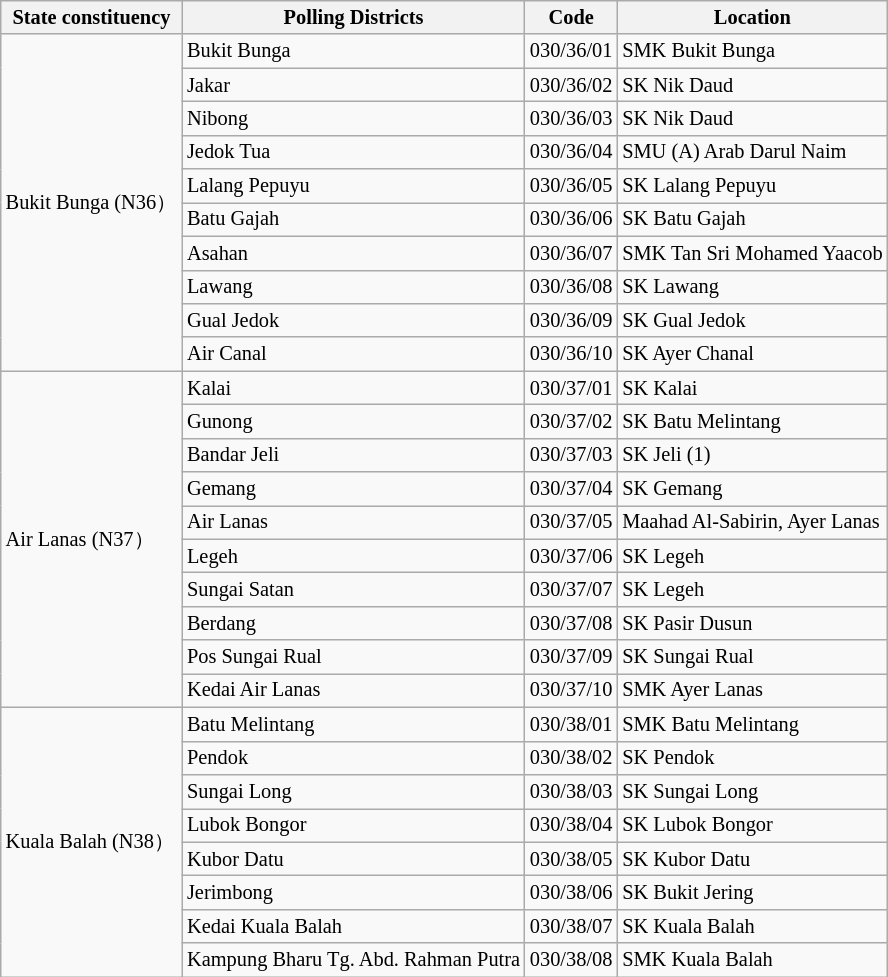<table class="wikitable sortable mw-collapsible" style="white-space:nowrap;font-size:85%">
<tr>
<th>State constituency</th>
<th>Polling Districts</th>
<th>Code</th>
<th>Location</th>
</tr>
<tr>
<td rowspan="10">Bukit Bunga (N36）</td>
<td>Bukit Bunga</td>
<td>030/36/01</td>
<td>SMK Bukit Bunga</td>
</tr>
<tr>
<td>Jakar</td>
<td>030/36/02</td>
<td>SK Nik Daud</td>
</tr>
<tr>
<td>Nibong</td>
<td>030/36/03</td>
<td>SK Nik Daud</td>
</tr>
<tr>
<td>Jedok Tua</td>
<td>030/36/04</td>
<td>SMU (A) Arab Darul Naim</td>
</tr>
<tr>
<td>Lalang Pepuyu</td>
<td>030/36/05</td>
<td>SK Lalang Pepuyu</td>
</tr>
<tr>
<td>Batu Gajah</td>
<td>030/36/06</td>
<td>SK Batu Gajah</td>
</tr>
<tr>
<td>Asahan</td>
<td>030/36/07</td>
<td>SMK Tan Sri Mohamed Yaacob</td>
</tr>
<tr>
<td>Lawang</td>
<td>030/36/08</td>
<td>SK Lawang</td>
</tr>
<tr>
<td>Gual Jedok</td>
<td>030/36/09</td>
<td>SK Gual Jedok</td>
</tr>
<tr>
<td>Air Canal</td>
<td>030/36/10</td>
<td>SK Ayer Chanal</td>
</tr>
<tr>
<td rowspan="10">Air Lanas (N37）</td>
<td>Kalai</td>
<td>030/37/01</td>
<td>SK Kalai</td>
</tr>
<tr>
<td>Gunong</td>
<td>030/37/02</td>
<td>SK Batu Melintang</td>
</tr>
<tr>
<td>Bandar Jeli</td>
<td>030/37/03</td>
<td>SK Jeli (1)</td>
</tr>
<tr>
<td>Gemang</td>
<td>030/37/04</td>
<td>SK Gemang</td>
</tr>
<tr>
<td>Air Lanas</td>
<td>030/37/05</td>
<td>Maahad Al-Sabirin, Ayer Lanas</td>
</tr>
<tr>
<td>Legeh</td>
<td>030/37/06</td>
<td>SK Legeh</td>
</tr>
<tr>
<td>Sungai Satan</td>
<td>030/37/07</td>
<td>SK Legeh</td>
</tr>
<tr>
<td>Berdang</td>
<td>030/37/08</td>
<td>SK Pasir Dusun</td>
</tr>
<tr>
<td>Pos Sungai Rual</td>
<td>030/37/09</td>
<td>SK Sungai Rual</td>
</tr>
<tr>
<td>Kedai Air Lanas</td>
<td>030/37/10</td>
<td>SMK Ayer Lanas</td>
</tr>
<tr>
<td rowspan="8">Kuala Balah (N38）</td>
<td>Batu Melintang</td>
<td>030/38/01</td>
<td>SMK Batu Melintang</td>
</tr>
<tr>
<td>Pendok</td>
<td>030/38/02</td>
<td>SK Pendok</td>
</tr>
<tr>
<td>Sungai Long</td>
<td>030/38/03</td>
<td>SK Sungai Long</td>
</tr>
<tr>
<td>Lubok Bongor</td>
<td>030/38/04</td>
<td>SK Lubok Bongor</td>
</tr>
<tr>
<td>Kubor Datu</td>
<td>030/38/05</td>
<td>SK Kubor Datu</td>
</tr>
<tr>
<td>Jerimbong</td>
<td>030/38/06</td>
<td>SK Bukit Jering</td>
</tr>
<tr>
<td>Kedai Kuala Balah</td>
<td>030/38/07</td>
<td>SK Kuala Balah</td>
</tr>
<tr>
<td>Kampung Bharu Tg. Abd. Rahman Putra</td>
<td>030/38/08</td>
<td>SMK Kuala Balah</td>
</tr>
</table>
